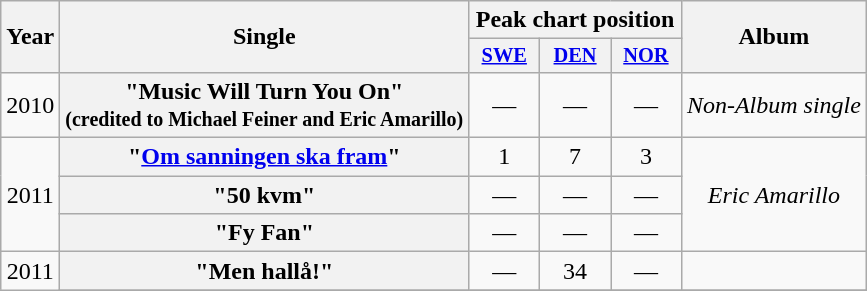<table class="wikitable plainrowheaders" style="text-align:center;" border="1">
<tr>
<th scope="col" rowspan="2">Year</th>
<th scope="col" rowspan="2">Single</th>
<th scope="col" colspan="3">Peak chart position</th>
<th scope="col" rowspan="2">Album</th>
</tr>
<tr>
<th scope="col" style="width:3em;font-size:85%;"><a href='#'>SWE</a><br></th>
<th scope="col" style="width:3em;font-size:85%;"><a href='#'>DEN</a><br></th>
<th scope="col" style="width:3em;font-size:85%;"><a href='#'>NOR</a><br></th>
</tr>
<tr>
<td>2010</td>
<th scope="row">"Music Will Turn You On"<br><small>(credited to Michael Feiner and Eric Amarillo)</small></th>
<td>—</td>
<td>—</td>
<td>—</td>
<td><em>Non-Album single</em></td>
</tr>
<tr>
<td rowspan="3">2011</td>
<th scope="row">"<a href='#'>Om sanningen ska fram</a>"</th>
<td>1</td>
<td>7</td>
<td>3</td>
<td rowspan="3"><em>Eric Amarillo</em></td>
</tr>
<tr>
<th scope="row">"50 kvm"</th>
<td>—</td>
<td>—</td>
<td>—</td>
</tr>
<tr>
<th scope="row">"Fy Fan"</th>
<td>—</td>
<td>—</td>
<td>—</td>
</tr>
<tr>
<td rowspan="3">2011</td>
<th scope="row">"Men hallå!"</th>
<td>—</td>
<td>34</td>
<td>—</td>
<td rowspan="1"></td>
</tr>
<tr>
</tr>
</table>
